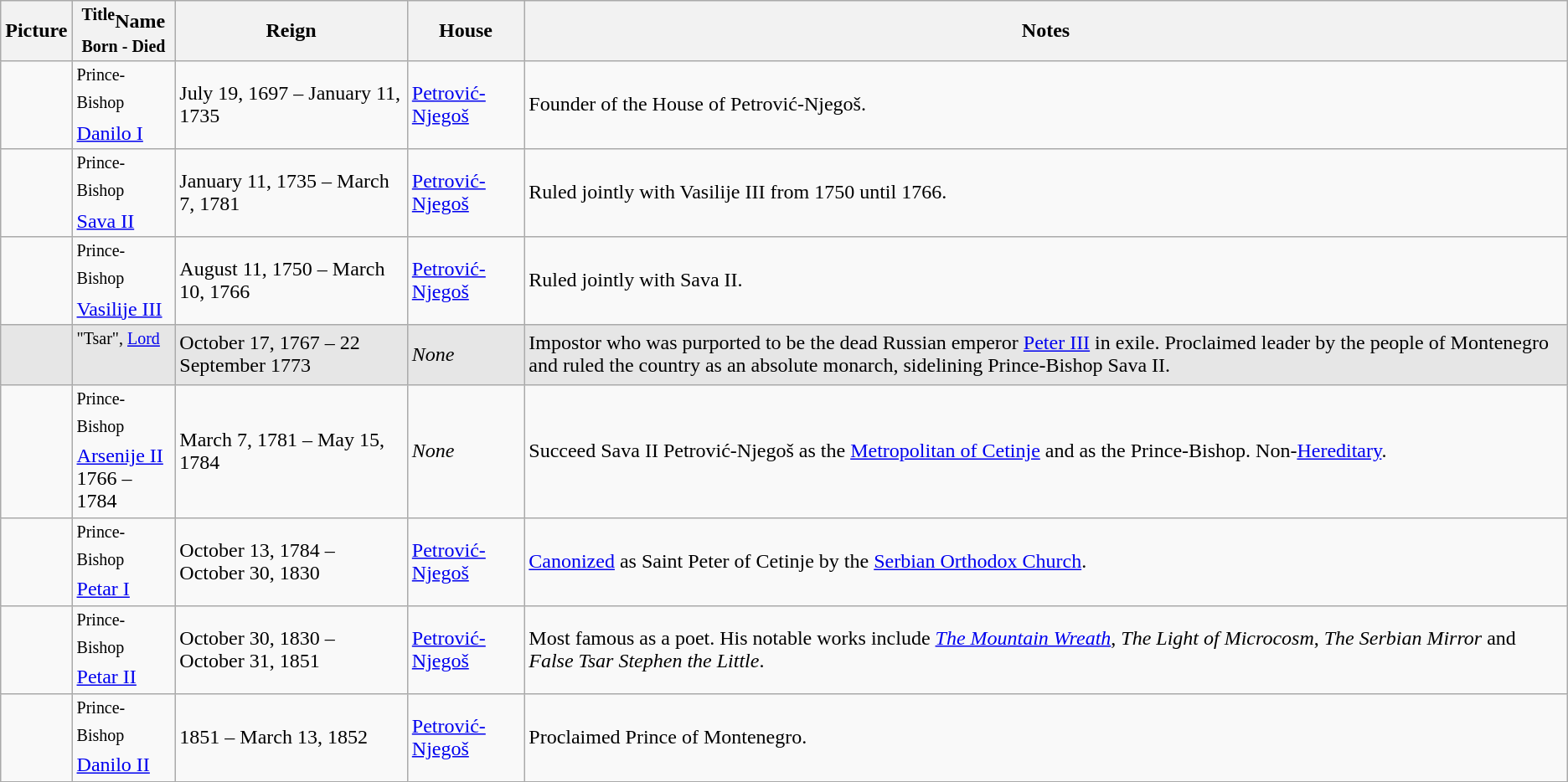<table class="wikitable">
<tr>
<th>Picture</th>
<th><sup>Title</sup>Name<br><small>Born - Died</small></th>
<th>Reign</th>
<th>House</th>
<th>Notes</th>
</tr>
<tr ->
<td></td>
<td><sup>Prince-Bishop</sup><br> <a href='#'>Danilo I</a><br> </td>
<td>July 19, 1697 – January 11, 1735</td>
<td><a href='#'>Petrović-Njegoš</a></td>
<td>Founder of the House of Petrović-Njegoš.</td>
</tr>
<tr ->
<td></td>
<td><sup>Prince-Bishop</sup><br> <a href='#'>Sava II</a><br></td>
<td>January 11, 1735 – March 7, 1781</td>
<td><a href='#'>Petrović-Njegoš</a></td>
<td>Ruled jointly with Vasilije III from 1750 until 1766.</td>
</tr>
<tr ->
<td></td>
<td><sup>Prince-Bishop</sup><br> <a href='#'>Vasilije III</a><br> </td>
<td>August 11, 1750 – March 10, 1766</td>
<td><a href='#'>Petrović-Njegoš</a></td>
<td>Ruled jointly with Sava II.</td>
</tr>
<tr>
<td style="background:#E6E6E6;"></td>
<td style="background:#E6E6E6;"><sup>"Tsar", <a href='#'>Lord</a></sup><br><br> </td>
<td style="background:#E6E6E6;">October 17, 1767 – 22 September 1773</td>
<td style="background:#E6E6E6;"><em>None</em></td>
<td style="background:#E6E6E6;">Impostor who was purported to be the dead Russian emperor <a href='#'>Peter III</a> in exile. Proclaimed leader by the people of Montenegro and ruled the country as an absolute monarch, sidelining Prince-Bishop Sava II.</td>
</tr>
<tr ->
<td></td>
<td><sup>Prince-Bishop</sup><br> <a href='#'>Arsenije II</a> <br>  1766 – 1784</td>
<td>March 7, 1781 –  May 15, 1784</td>
<td><em>None<br> </em></td>
<td>Succeed Sava II Petrović-Njegoš as the <a href='#'>Metropolitan of Cetinje</a> and as the Prince-Bishop. Non-<a href='#'>Hereditary</a>.</td>
</tr>
<tr ->
<td></td>
<td><sup>Prince-Bishop</sup><br> <a href='#'>Petar I</a><br> </td>
<td>October 13, 1784 – October 30, 1830</td>
<td><a href='#'>Petrović-Njegoš</a></td>
<td><a href='#'>Canonized</a> as Saint Peter of Cetinje by the <a href='#'>Serbian Orthodox Church</a>.</td>
</tr>
<tr ->
<td></td>
<td><sup>Prince-Bishop</sup><br> <a href='#'>Petar II</a><br> </td>
<td>October 30, 1830 – October 31, 1851</td>
<td><a href='#'>Petrović-Njegoš</a></td>
<td>Most famous as a poet. His notable works include <em><a href='#'>The Mountain Wreath</a></em>, <em>The Light of Microcosm</em>, <em>The Serbian Mirror</em> and <em>False Tsar Stephen the Little</em>.</td>
</tr>
<tr ->
<td></td>
<td><sup>Prince-Bishop</sup><br><a href='#'>Danilo II</a><br> </td>
<td>1851 – March 13, 1852</td>
<td><a href='#'>Petrović-Njegoš</a></td>
<td>Proclaimed Prince of Montenegro.</td>
</tr>
</table>
